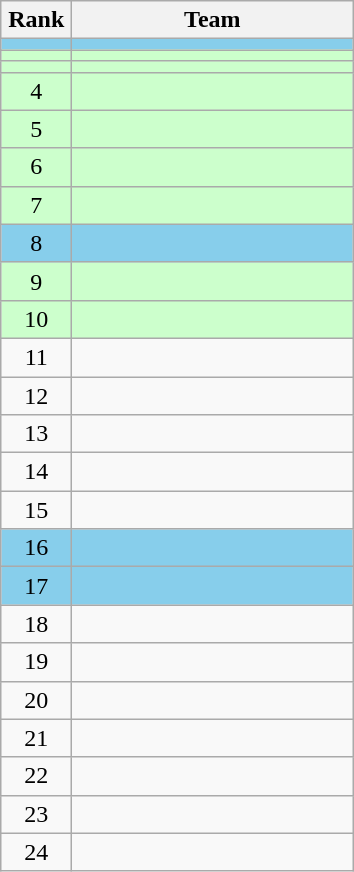<table class="wikitable" style="text-align:center">
<tr>
<th width=40>Rank</th>
<th width=180>Team</th>
</tr>
<tr bgcolor=#87ceeb>
<td></td>
<td style="text-align:left"></td>
</tr>
<tr bgcolor=#ccffcc>
<td></td>
<td style="text-align:left"></td>
</tr>
<tr bgcolor=#ccffcc>
<td></td>
<td style="text-align:left"></td>
</tr>
<tr bgcolor=#ccffcc>
<td>4</td>
<td style="text-align:left"></td>
</tr>
<tr bgcolor=#ccffcc>
<td>5</td>
<td style="text-align:left"></td>
</tr>
<tr bgcolor=#ccffcc>
<td>6</td>
<td style="text-align:left"></td>
</tr>
<tr bgcolor=#ccffcc>
<td>7</td>
<td style="text-align:left"></td>
</tr>
<tr bgcolor=#87ceeb>
<td>8</td>
<td style="text-align:left"></td>
</tr>
<tr bgcolor=#ccffcc>
<td>9</td>
<td style="text-align:left"></td>
</tr>
<tr bgcolor=#ccffcc>
<td>10</td>
<td style="text-align:left"></td>
</tr>
<tr>
<td>11</td>
<td style="text-align:left"></td>
</tr>
<tr>
<td>12</td>
<td style="text-align:left"></td>
</tr>
<tr>
<td>13</td>
<td style="text-align:left"></td>
</tr>
<tr>
<td>14</td>
<td style="text-align:left"></td>
</tr>
<tr>
<td>15</td>
<td style="text-align:left"></td>
</tr>
<tr bgcolor=#87ceeb>
<td>16</td>
<td style="text-align:left"></td>
</tr>
<tr bgcolor=#87ceeb>
<td>17</td>
<td style="text-align:left"></td>
</tr>
<tr>
<td>18</td>
<td style="text-align:left"></td>
</tr>
<tr>
<td>19</td>
<td style="text-align:left"></td>
</tr>
<tr>
<td>20</td>
<td style="text-align:left"></td>
</tr>
<tr>
<td>21</td>
<td style="text-align:left"></td>
</tr>
<tr>
<td>22</td>
<td style="text-align:left"></td>
</tr>
<tr>
<td>23</td>
<td style="text-align:left"></td>
</tr>
<tr>
<td>24</td>
<td style="text-align:left"></td>
</tr>
</table>
